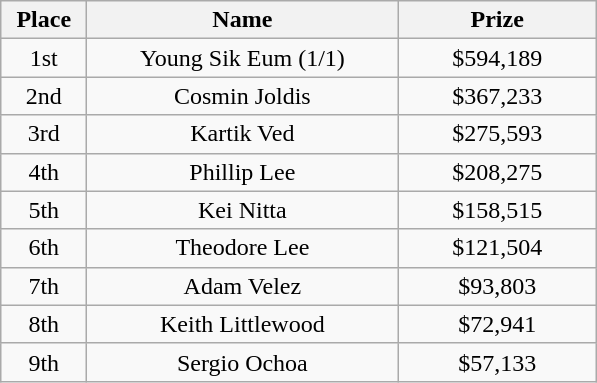<table class="wikitable">
<tr>
<th width="50">Place</th>
<th width="200">Name</th>
<th width="125">Prize</th>
</tr>
<tr>
<td align = "center">1st</td>
<td align = "center"> Young Sik Eum (1/1)</td>
<td align = "center">$594,189</td>
</tr>
<tr>
<td align = "center">2nd</td>
<td align = "center"> Cosmin Joldis</td>
<td align = "center">$367,233</td>
</tr>
<tr>
<td align = "center">3rd</td>
<td align = "center"> Kartik Ved</td>
<td align = "center">$275,593</td>
</tr>
<tr>
<td align = "center">4th</td>
<td align = "center"> Phillip Lee</td>
<td align = "center">$208,275</td>
</tr>
<tr>
<td align = "center">5th</td>
<td align = "center"> Kei Nitta</td>
<td align = "center">$158,515</td>
</tr>
<tr>
<td align = "center">6th</td>
<td align = "center"> Theodore Lee</td>
<td align = "center">$121,504</td>
</tr>
<tr>
<td align = "center">7th</td>
<td align = "center"> Adam Velez</td>
<td align = "center">$93,803</td>
</tr>
<tr>
<td align = "center">8th</td>
<td align = "center"> Keith Littlewood</td>
<td align = "center">$72,941</td>
</tr>
<tr>
<td align = "center">9th</td>
<td align = "center"> Sergio Ochoa</td>
<td align = "center">$57,133</td>
</tr>
</table>
